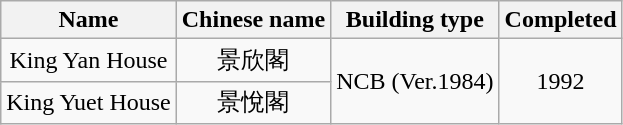<table class="wikitable" style="text-align: center">
<tr>
<th>Name</th>
<th>Chinese name</th>
<th>Building type</th>
<th>Completed</th>
</tr>
<tr>
<td>King Yan House</td>
<td>景欣閣</td>
<td rowspan="2">NCB (Ver.1984)</td>
<td rowspan="2">1992</td>
</tr>
<tr>
<td>King Yuet House</td>
<td>景悅閣</td>
</tr>
</table>
